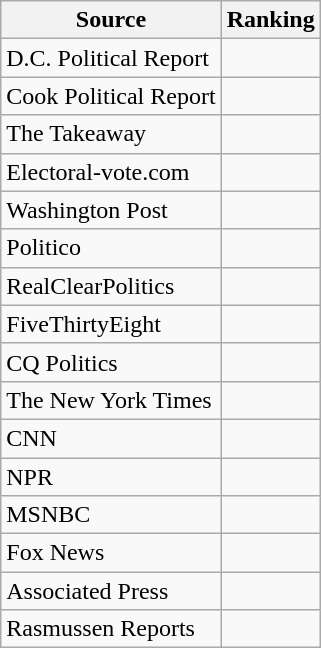<table class="wikitable">
<tr>
<th>Source</th>
<th>Ranking</th>
</tr>
<tr>
<td>D.C. Political Report</td>
<td></td>
</tr>
<tr>
<td>Cook Political Report</td>
<td></td>
</tr>
<tr>
<td>The Takeaway</td>
<td></td>
</tr>
<tr>
<td>Electoral-vote.com</td>
<td></td>
</tr>
<tr>
<td The Washington Post>Washington Post</td>
<td></td>
</tr>
<tr>
<td>Politico</td>
<td></td>
</tr>
<tr>
<td>RealClearPolitics</td>
<td></td>
</tr>
<tr>
<td>FiveThirtyEight</td>
<td></td>
</tr>
<tr>
<td>CQ Politics</td>
<td></td>
</tr>
<tr>
<td>The New York Times</td>
<td></td>
</tr>
<tr>
<td>CNN</td>
<td></td>
</tr>
<tr>
<td>NPR</td>
<td></td>
</tr>
<tr>
<td>MSNBC</td>
<td></td>
</tr>
<tr>
<td>Fox News</td>
<td></td>
</tr>
<tr>
<td>Associated Press</td>
<td></td>
</tr>
<tr>
<td>Rasmussen Reports</td>
<td></td>
</tr>
</table>
